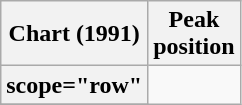<table class="wikitable plainrowheaders" style="text-align:center;">
<tr>
<th scope="col">Chart (1991)</th>
<th scope="col">Peak<br>position</th>
</tr>
<tr>
<th>scope="row"</th>
</tr>
<tr>
</tr>
</table>
